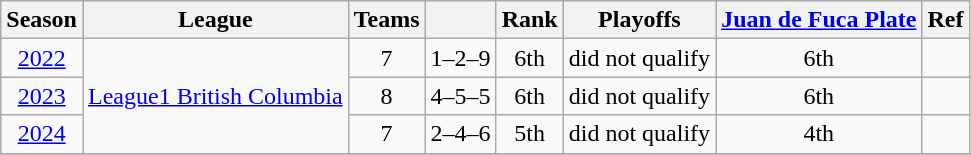<table class="wikitable" style="text-align: center;">
<tr>
<th>Season</th>
<th>League</th>
<th>Teams</th>
<th></th>
<th>Rank</th>
<th>Playoffs</th>
<th><a href='#'>Juan de Fuca Plate</a></th>
<th>Ref</th>
</tr>
<tr>
<td><a href='#'>2022</a></td>
<td rowspan="3"><a href='#'>League1 British Columbia</a></td>
<td>7</td>
<td>1–2–9</td>
<td>6th</td>
<td>did not qualify</td>
<td>6th</td>
<td></td>
</tr>
<tr>
<td><a href='#'>2023</a></td>
<td>8</td>
<td>4–5–5</td>
<td>6th</td>
<td>did not qualify</td>
<td>6th</td>
<td></td>
</tr>
<tr>
<td><a href='#'>2024</a></td>
<td>7</td>
<td>2–4–6</td>
<td>5th</td>
<td>did not qualify</td>
<td>4th</td>
<td></td>
</tr>
<tr>
</tr>
</table>
